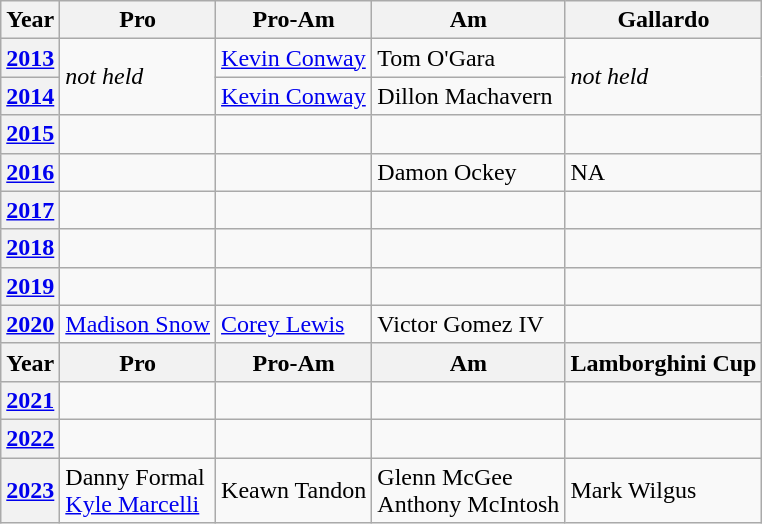<table class="wikitable">
<tr>
<th>Year</th>
<th>Pro</th>
<th>Pro-Am</th>
<th>Am</th>
<th>Gallardo</th>
</tr>
<tr>
<th><a href='#'>2013</a></th>
<td rowspan=2><em>not held</em></td>
<td> <a href='#'>Kevin Conway</a></td>
<td> Tom O'Gara</td>
<td rowspan=2><em>not held</em></td>
</tr>
<tr>
<th><a href='#'>2014</a></th>
<td> <a href='#'>Kevin Conway</a></td>
<td> Dillon Machavern</td>
</tr>
<tr>
<th><a href='#'>2015</a></th>
<td></td>
<td></td>
<td></td>
<td></td>
</tr>
<tr>
<th><a href='#'>2016</a></th>
<td></td>
<td></td>
<td> Damon Ockey</td>
<td>NA</td>
</tr>
<tr>
<th><a href='#'>2017</a></th>
<td></td>
<td></td>
<td></td>
<td></td>
</tr>
<tr>
<th><a href='#'>2018</a></th>
<td></td>
<td></td>
<td></td>
<td></td>
</tr>
<tr>
<th><a href='#'>2019</a></th>
<td></td>
<td></td>
<td></td>
<td></td>
</tr>
<tr>
<th><a href='#'>2020</a></th>
<td> <a href='#'>Madison Snow</a></td>
<td> <a href='#'>Corey Lewis</a></td>
<td> Victor Gomez IV</td>
<td></td>
</tr>
<tr>
<th>Year</th>
<th>Pro</th>
<th>Pro-Am</th>
<th>Am</th>
<th>Lamborghini Cup</th>
</tr>
<tr>
<th><a href='#'>2021</a></th>
<td></td>
<td></td>
<td></td>
<td></td>
</tr>
<tr>
<th><a href='#'>2022</a></th>
<td></td>
<td></td>
<td></td>
<td></td>
</tr>
<tr>
<th><a href='#'>2023</a></th>
<td> Danny Formal <br> <a href='#'>Kyle Marcelli</a></td>
<td> Keawn Tandon</td>
<td> Glenn McGee <br> Anthony McIntosh</td>
<td> Mark Wilgus</td>
</tr>
</table>
